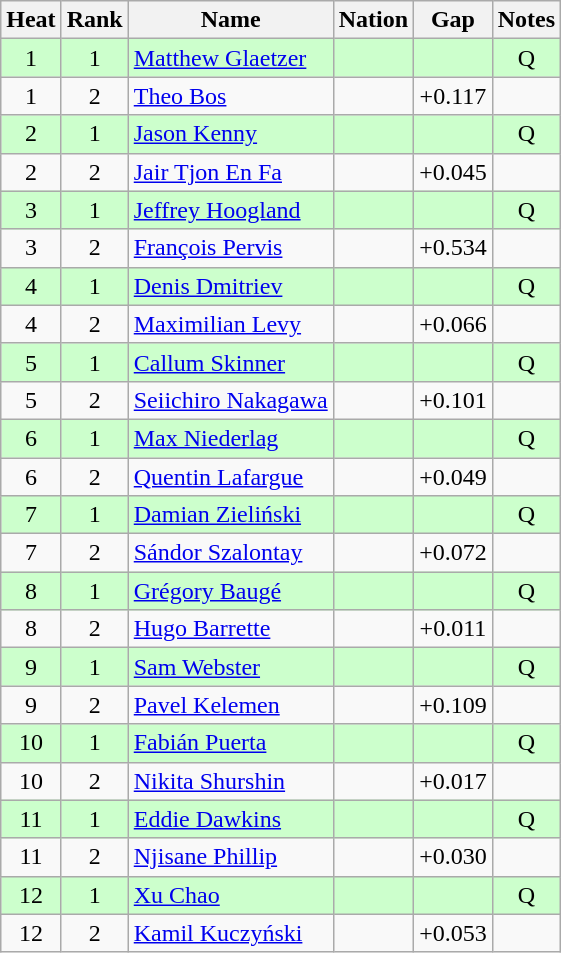<table class="wikitable sortable" style="text-align:center">
<tr>
<th>Heat</th>
<th>Rank</th>
<th>Name</th>
<th>Nation</th>
<th>Gap</th>
<th>Notes</th>
</tr>
<tr bgcolor=ccffcc>
<td>1</td>
<td>1</td>
<td align=left><a href='#'>Matthew Glaetzer</a></td>
<td align=left></td>
<td></td>
<td>Q</td>
</tr>
<tr>
<td>1</td>
<td>2</td>
<td align=left><a href='#'>Theo Bos</a></td>
<td align=left></td>
<td>+0.117</td>
<td></td>
</tr>
<tr bgcolor=ccffcc>
<td>2</td>
<td>1</td>
<td align=left><a href='#'>Jason Kenny</a></td>
<td align=left></td>
<td></td>
<td>Q</td>
</tr>
<tr>
<td>2</td>
<td>2</td>
<td align=left><a href='#'>Jair Tjon En Fa</a></td>
<td align=left></td>
<td>+0.045</td>
<td></td>
</tr>
<tr bgcolor=ccffcc>
<td>3</td>
<td>1</td>
<td align=left><a href='#'>Jeffrey Hoogland</a></td>
<td align=left></td>
<td></td>
<td>Q</td>
</tr>
<tr>
<td>3</td>
<td>2</td>
<td align=left><a href='#'>François Pervis</a></td>
<td align=left></td>
<td>+0.534</td>
<td></td>
</tr>
<tr bgcolor=ccffcc>
<td>4</td>
<td>1</td>
<td align=left><a href='#'>Denis Dmitriev</a></td>
<td align=left></td>
<td></td>
<td>Q</td>
</tr>
<tr>
<td>4</td>
<td>2</td>
<td align=left><a href='#'>Maximilian Levy</a></td>
<td align=left></td>
<td>+0.066</td>
<td></td>
</tr>
<tr bgcolor=ccffcc>
<td>5</td>
<td>1</td>
<td align=left><a href='#'>Callum Skinner</a></td>
<td align=left></td>
<td></td>
<td>Q</td>
</tr>
<tr>
<td>5</td>
<td>2</td>
<td align=left><a href='#'>Seiichiro Nakagawa</a></td>
<td align=left></td>
<td>+0.101</td>
<td></td>
</tr>
<tr bgcolor=ccffcc>
<td>6</td>
<td>1</td>
<td align=left><a href='#'>Max Niederlag</a></td>
<td align=left></td>
<td></td>
<td>Q</td>
</tr>
<tr>
<td>6</td>
<td>2</td>
<td align=left><a href='#'>Quentin Lafargue</a></td>
<td align=left></td>
<td>+0.049</td>
<td></td>
</tr>
<tr bgcolor=ccffcc>
<td>7</td>
<td>1</td>
<td align=left><a href='#'>Damian Zieliński</a></td>
<td align=left></td>
<td></td>
<td>Q</td>
</tr>
<tr>
<td>7</td>
<td>2</td>
<td align=left><a href='#'>Sándor Szalontay</a></td>
<td align=left></td>
<td>+0.072</td>
<td></td>
</tr>
<tr bgcolor=ccffcc>
<td>8</td>
<td>1</td>
<td align=left><a href='#'>Grégory Baugé</a></td>
<td align=left></td>
<td></td>
<td>Q</td>
</tr>
<tr>
<td>8</td>
<td>2</td>
<td align=left><a href='#'>Hugo Barrette</a></td>
<td align=left></td>
<td>+0.011</td>
<td></td>
</tr>
<tr bgcolor=ccffcc>
<td>9</td>
<td>1</td>
<td align=left><a href='#'>Sam Webster</a></td>
<td align=left></td>
<td></td>
<td>Q</td>
</tr>
<tr>
<td>9</td>
<td>2</td>
<td align=left><a href='#'>Pavel Kelemen</a></td>
<td align=left></td>
<td>+0.109</td>
<td></td>
</tr>
<tr bgcolor=ccffcc>
<td>10</td>
<td>1</td>
<td align=left><a href='#'>Fabián Puerta</a></td>
<td align=left></td>
<td></td>
<td>Q</td>
</tr>
<tr>
<td>10</td>
<td>2</td>
<td align=left><a href='#'>Nikita Shurshin</a></td>
<td align=left></td>
<td>+0.017</td>
<td></td>
</tr>
<tr bgcolor=ccffcc>
<td>11</td>
<td>1</td>
<td align=left><a href='#'>Eddie Dawkins</a></td>
<td align=left></td>
<td></td>
<td>Q</td>
</tr>
<tr>
<td>11</td>
<td>2</td>
<td align=left><a href='#'>Njisane Phillip</a></td>
<td align=left></td>
<td>+0.030</td>
<td></td>
</tr>
<tr bgcolor=ccffcc>
<td>12</td>
<td>1</td>
<td align=left><a href='#'>Xu Chao</a></td>
<td align=left></td>
<td></td>
<td>Q</td>
</tr>
<tr>
<td>12</td>
<td>2</td>
<td align=left><a href='#'>Kamil Kuczyński</a></td>
<td align=left></td>
<td>+0.053</td>
<td></td>
</tr>
</table>
